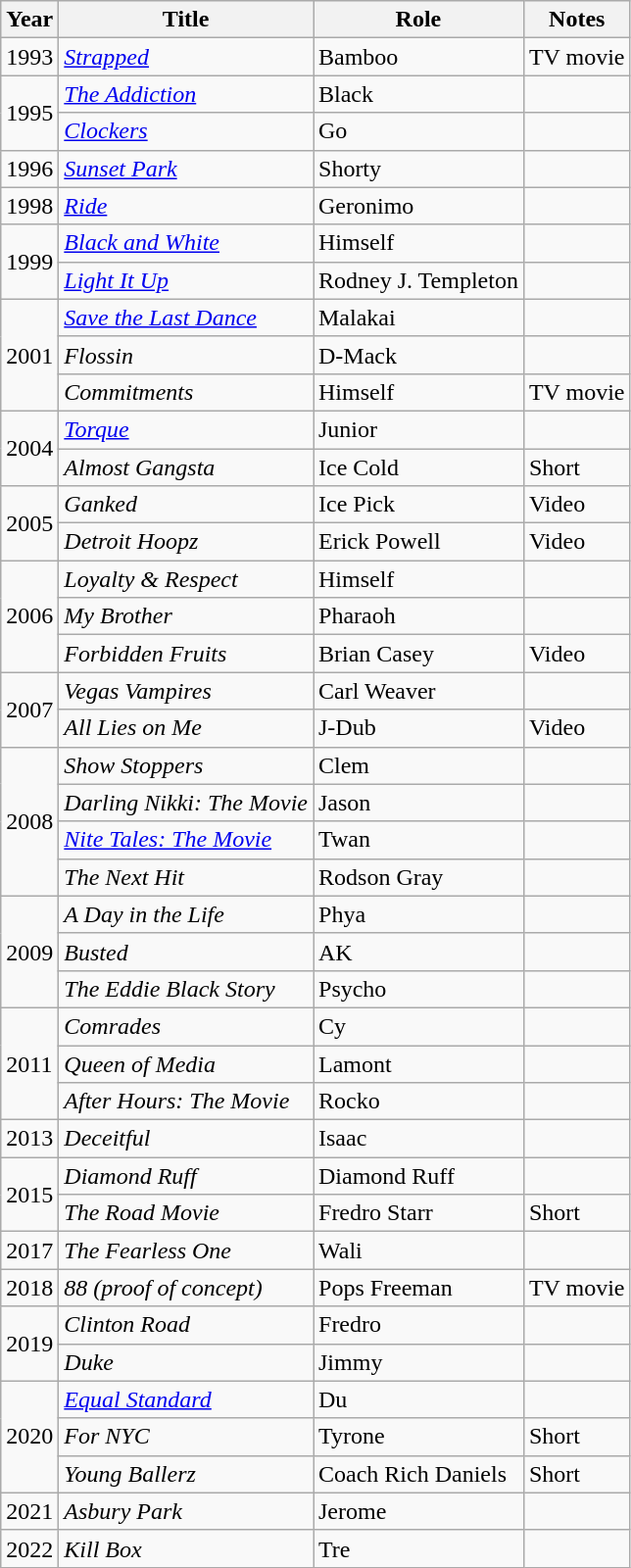<table class="wikitable sortable">
<tr>
<th>Year</th>
<th>Title</th>
<th>Role</th>
<th>Notes</th>
</tr>
<tr>
<td>1993</td>
<td><em><a href='#'>Strapped</a></em></td>
<td>Bamboo</td>
<td>TV movie</td>
</tr>
<tr>
<td rowspan=2>1995</td>
<td><em><a href='#'>The Addiction</a></em></td>
<td>Black</td>
<td></td>
</tr>
<tr>
<td><em><a href='#'>Clockers</a></em></td>
<td>Go</td>
<td></td>
</tr>
<tr>
<td>1996</td>
<td><em><a href='#'>Sunset Park</a></em></td>
<td>Shorty</td>
<td></td>
</tr>
<tr>
<td>1998</td>
<td><em><a href='#'>Ride</a></em></td>
<td>Geronimo</td>
<td></td>
</tr>
<tr>
<td rowspan=2>1999</td>
<td><em><a href='#'>Black and White</a></em></td>
<td>Himself</td>
<td></td>
</tr>
<tr>
<td><em><a href='#'>Light It Up</a></em></td>
<td>Rodney J. Templeton</td>
<td></td>
</tr>
<tr>
<td rowspan=3>2001</td>
<td><em><a href='#'>Save the Last Dance</a></em></td>
<td>Malakai</td>
<td></td>
</tr>
<tr>
<td><em>Flossin</em></td>
<td>D-Mack</td>
<td></td>
</tr>
<tr>
<td><em>Commitments</em></td>
<td>Himself</td>
<td>TV movie</td>
</tr>
<tr>
<td rowspan=2>2004</td>
<td><em><a href='#'>Torque</a></em></td>
<td>Junior</td>
<td></td>
</tr>
<tr>
<td><em>Almost Gangsta</em></td>
<td>Ice Cold</td>
<td>Short</td>
</tr>
<tr>
<td rowspan=2>2005</td>
<td><em>Ganked</em></td>
<td>Ice Pick</td>
<td>Video</td>
</tr>
<tr>
<td><em>Detroit Hoopz</em></td>
<td>Erick Powell</td>
<td>Video</td>
</tr>
<tr>
<td rowspan=3>2006</td>
<td><em>Loyalty & Respect</em></td>
<td>Himself</td>
<td></td>
</tr>
<tr>
<td><em>My Brother</em></td>
<td>Pharaoh</td>
<td></td>
</tr>
<tr>
<td><em>Forbidden Fruits</em></td>
<td>Brian Casey</td>
<td>Video</td>
</tr>
<tr>
<td rowspan=2>2007</td>
<td><em>Vegas Vampires</em></td>
<td>Carl Weaver</td>
<td></td>
</tr>
<tr>
<td><em>All Lies on Me</em></td>
<td>J-Dub</td>
<td>Video</td>
</tr>
<tr>
<td rowspan=4>2008</td>
<td><em>Show Stoppers</em></td>
<td>Clem</td>
<td></td>
</tr>
<tr>
<td><em>Darling Nikki: The Movie</em></td>
<td>Jason</td>
<td></td>
</tr>
<tr>
<td><em><a href='#'>Nite Tales: The Movie</a></em></td>
<td>Twan</td>
<td></td>
</tr>
<tr>
<td><em>The Next Hit</em></td>
<td>Rodson Gray</td>
<td></td>
</tr>
<tr>
<td rowspan=3>2009</td>
<td><em>A Day in the Life</em></td>
<td>Phya</td>
<td></td>
</tr>
<tr>
<td><em>Busted</em></td>
<td>AK</td>
<td></td>
</tr>
<tr>
<td><em>The Eddie Black Story</em></td>
<td>Psycho</td>
<td></td>
</tr>
<tr>
<td rowspan=3>2011</td>
<td><em>Comrades</em></td>
<td>Cy</td>
<td></td>
</tr>
<tr>
<td><em>Queen of Media</em></td>
<td>Lamont</td>
<td></td>
</tr>
<tr>
<td><em>After Hours: The Movie</em></td>
<td>Rocko</td>
<td></td>
</tr>
<tr>
<td>2013</td>
<td><em>Deceitful</em></td>
<td>Isaac</td>
<td></td>
</tr>
<tr>
<td rowspan=2>2015</td>
<td><em>Diamond Ruff</em></td>
<td>Diamond Ruff</td>
<td></td>
</tr>
<tr>
<td><em>The Road Movie</em></td>
<td>Fredro Starr</td>
<td>Short</td>
</tr>
<tr>
<td>2017</td>
<td><em>The Fearless One</em></td>
<td>Wali</td>
<td></td>
</tr>
<tr>
<td>2018</td>
<td><em>88 (proof of concept)</em></td>
<td>Pops Freeman</td>
<td>TV movie</td>
</tr>
<tr>
<td rowspan=2>2019</td>
<td><em>Clinton Road</em></td>
<td>Fredro</td>
<td></td>
</tr>
<tr>
<td><em>Duke</em></td>
<td>Jimmy</td>
<td></td>
</tr>
<tr>
<td rowspan=3>2020</td>
<td><em><a href='#'>Equal Standard</a></em></td>
<td>Du</td>
<td></td>
</tr>
<tr>
<td><em>For NYC</em></td>
<td>Tyrone</td>
<td>Short</td>
</tr>
<tr>
<td><em>Young Ballerz</em></td>
<td>Coach Rich Daniels</td>
<td>Short</td>
</tr>
<tr>
<td>2021</td>
<td><em>Asbury Park</em></td>
<td>Jerome</td>
<td></td>
</tr>
<tr>
<td>2022</td>
<td><em>Kill Box</em></td>
<td>Tre</td>
<td></td>
</tr>
</table>
